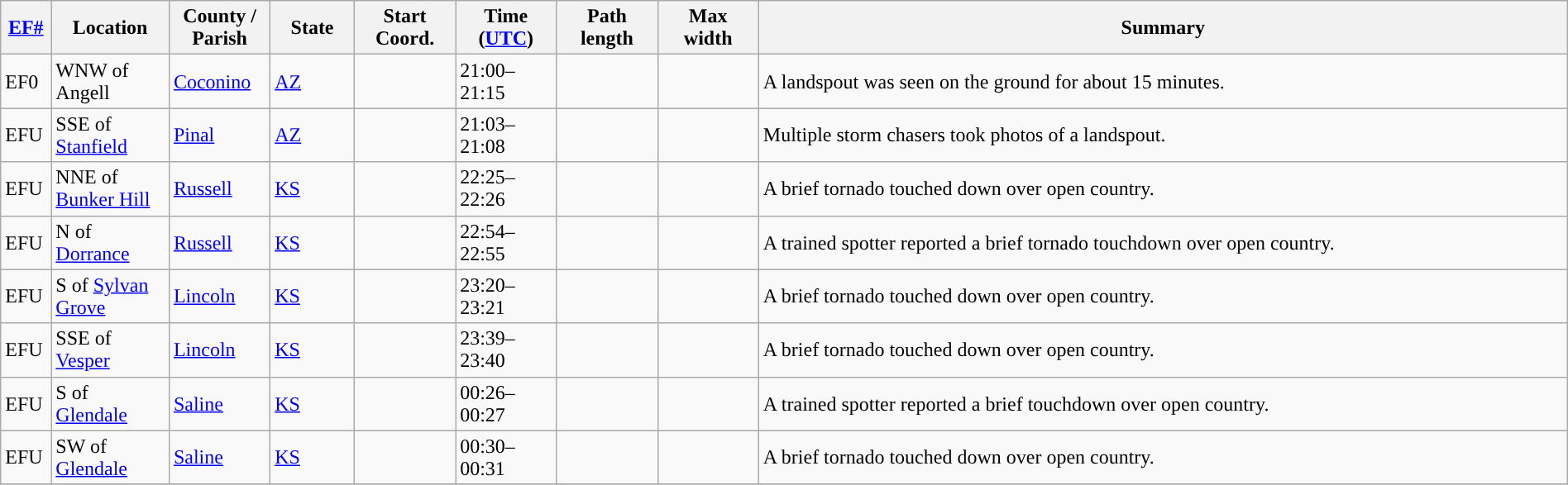<table class="wikitable sortable" style="width:100%;">
<tr>
<th scope="col"  style="width:3%; text-align:center;"><a href='#'>EF#</a></th>
<th scope="col"  style="width:7%; text-align:center;" class="unsortable">Location</th>
<th scope="col"  style="width:6%; text-align:center;" class="unsortable">County / Parish</th>
<th scope="col"  style="width:5%; text-align:center;">State</th>
<th scope="col"  style="width:6%; text-align:center;">Start Coord.</th>
<th scope="col"  style="width:6%; text-align:center;">Time (<a href='#'>UTC</a>)</th>
<th scope="col"  style="width:6%; text-align:center;">Path length</th>
<th scope="col"  style="width:6%; text-align:center;">Max width</th>
<th scope="col" class="unsortable" style="width:48%; text-align:center;">Summary</th>
</tr>
<tr>
<td>EF0</td>
<td>WNW of Angell</td>
<td><a href='#'>Coconino</a></td>
<td><a href='#'>AZ</a></td>
<td></td>
<td>21:00–21:15</td>
<td></td>
<td></td>
<td>A landspout was seen on the ground for about 15 minutes.</td>
</tr>
<tr>
<td>EFU</td>
<td>SSE of <a href='#'>Stanfield</a></td>
<td><a href='#'>Pinal</a></td>
<td><a href='#'>AZ</a></td>
<td></td>
<td>21:03–21:08</td>
<td></td>
<td></td>
<td>Multiple storm chasers took photos of a landspout.</td>
</tr>
<tr>
<td>EFU</td>
<td>NNE of <a href='#'>Bunker Hill</a></td>
<td><a href='#'>Russell</a></td>
<td><a href='#'>KS</a></td>
<td></td>
<td>22:25–22:26</td>
<td></td>
<td></td>
<td>A brief tornado touched down over open country.</td>
</tr>
<tr>
<td>EFU</td>
<td>N of <a href='#'>Dorrance</a></td>
<td><a href='#'>Russell</a></td>
<td><a href='#'>KS</a></td>
<td></td>
<td>22:54–22:55</td>
<td></td>
<td></td>
<td>A trained spotter reported a brief tornado touchdown over open country.</td>
</tr>
<tr>
<td>EFU</td>
<td>S of <a href='#'>Sylvan Grove</a></td>
<td><a href='#'>Lincoln</a></td>
<td><a href='#'>KS</a></td>
<td></td>
<td>23:20–23:21</td>
<td></td>
<td></td>
<td>A brief tornado touched down over open country.</td>
</tr>
<tr>
<td>EFU</td>
<td>SSE of <a href='#'>Vesper</a></td>
<td><a href='#'>Lincoln</a></td>
<td><a href='#'>KS</a></td>
<td></td>
<td>23:39–23:40</td>
<td></td>
<td></td>
<td>A brief tornado touched down over open country.</td>
</tr>
<tr>
<td>EFU</td>
<td>S of <a href='#'>Glendale</a></td>
<td><a href='#'>Saline</a></td>
<td><a href='#'>KS</a></td>
<td></td>
<td>00:26–00:27</td>
<td></td>
<td></td>
<td>A trained spotter reported a brief touchdown over open country.</td>
</tr>
<tr>
<td>EFU</td>
<td>SW of <a href='#'>Glendale</a></td>
<td><a href='#'>Saline</a></td>
<td><a href='#'>KS</a></td>
<td></td>
<td>00:30–00:31</td>
<td></td>
<td></td>
<td>A brief tornado touched down over open country.</td>
</tr>
<tr>
</tr>
</table>
